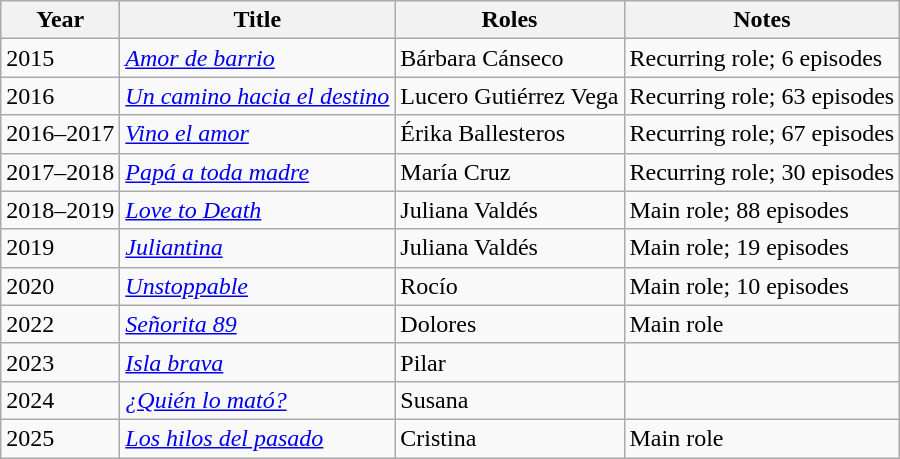<table class="wikitable sortable">
<tr>
<th>Year</th>
<th>Title</th>
<th>Roles</th>
<th>Notes</th>
</tr>
<tr>
<td>2015</td>
<td><em><a href='#'>Amor de barrio</a></em></td>
<td>Bárbara Cánseco</td>
<td>Recurring role; 6 episodes</td>
</tr>
<tr>
<td>2016</td>
<td><em><a href='#'>Un camino hacia el destino</a></em></td>
<td>Lucero Gutiérrez Vega</td>
<td>Recurring role; 63 episodes</td>
</tr>
<tr>
<td>2016–2017</td>
<td><em><a href='#'>Vino el amor</a></em></td>
<td>Érika Ballesteros</td>
<td>Recurring role; 67 episodes</td>
</tr>
<tr>
<td>2017–2018</td>
<td><em><a href='#'>Papá a toda madre</a></em></td>
<td>María Cruz</td>
<td>Recurring role; 30 episodes</td>
</tr>
<tr>
<td>2018–2019</td>
<td><em><a href='#'>Love to Death</a></em></td>
<td>Juliana Valdés</td>
<td>Main role; 88 episodes</td>
</tr>
<tr>
<td>2019</td>
<td><em><a href='#'>Juliantina</a></em></td>
<td>Juliana Valdés</td>
<td>Main role; 19 episodes</td>
</tr>
<tr>
<td>2020</td>
<td><em><a href='#'>Unstoppable</a></em></td>
<td>Rocío</td>
<td>Main role; 10 episodes</td>
</tr>
<tr>
<td>2022</td>
<td><em><a href='#'>Señorita 89</a></em></td>
<td>Dolores</td>
<td>Main role</td>
</tr>
<tr>
<td>2023</td>
<td><em><a href='#'>Isla brava</a></em></td>
<td>Pilar</td>
<td></td>
</tr>
<tr>
<td>2024</td>
<td><em><a href='#'>¿Quién lo mató?</a></em></td>
<td>Susana</td>
<td></td>
</tr>
<tr>
<td>2025</td>
<td><em><a href='#'>Los hilos del pasado</a></em></td>
<td>Cristina</td>
<td>Main role</td>
</tr>
</table>
